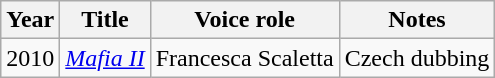<table class="wikitable sortable">
<tr>
<th>Year</th>
<th>Title</th>
<th>Voice role</th>
<th>Notes</th>
</tr>
<tr>
<td>2010</td>
<td><em><a href='#'>Mafia II</a></em></td>
<td>Francesca Scaletta</td>
<td>Czech dubbing</td>
</tr>
</table>
